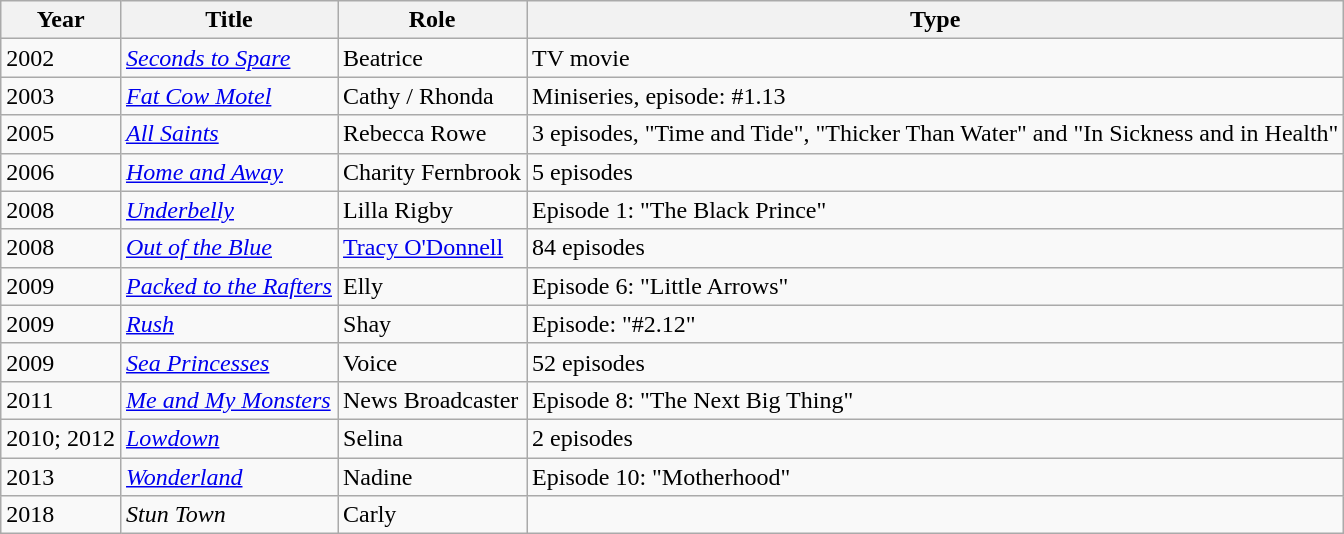<table class=wikitable>
<tr>
<th>Year</th>
<th>Title</th>
<th>Role</th>
<th>Type</th>
</tr>
<tr>
<td>2002</td>
<td><em><a href='#'>Seconds to Spare</a></em></td>
<td>Beatrice</td>
<td>TV movie</td>
</tr>
<tr>
<td>2003</td>
<td><em><a href='#'>Fat Cow Motel</a></em></td>
<td>Cathy / Rhonda</td>
<td>Miniseries, episode: #1.13</td>
</tr>
<tr>
<td>2005</td>
<td><em><a href='#'>All Saints</a></em></td>
<td>Rebecca Rowe</td>
<td>3 episodes, "Time and Tide", "Thicker Than Water" and "In Sickness and in Health"</td>
</tr>
<tr>
<td>2006</td>
<td><em><a href='#'>Home and Away</a></em></td>
<td>Charity Fernbrook</td>
<td>5 episodes</td>
</tr>
<tr>
<td>2008</td>
<td><em><a href='#'>Underbelly</a></em></td>
<td>Lilla Rigby</td>
<td>Episode 1: "The Black Prince"</td>
</tr>
<tr>
<td>2008</td>
<td><em><a href='#'>Out of the Blue</a></em></td>
<td><a href='#'>Tracy O'Donnell</a></td>
<td>84 episodes</td>
</tr>
<tr>
<td>2009</td>
<td><em><a href='#'>Packed to the Rafters</a></em></td>
<td>Elly</td>
<td>Episode 6: "Little Arrows"</td>
</tr>
<tr>
<td>2009</td>
<td><em><a href='#'>Rush</a></em></td>
<td>Shay</td>
<td>Episode: "#2.12"</td>
</tr>
<tr>
<td>2009</td>
<td><em><a href='#'>Sea Princesses</a></em></td>
<td>Voice</td>
<td>52 episodes</td>
</tr>
<tr>
<td>2011</td>
<td><em><a href='#'>Me and My Monsters</a></em></td>
<td>News Broadcaster</td>
<td>Episode 8: "The Next Big Thing"</td>
</tr>
<tr>
<td>2010; 2012</td>
<td><em><a href='#'>Lowdown</a></em></td>
<td>Selina</td>
<td>2 episodes</td>
</tr>
<tr>
<td>2013</td>
<td><em><a href='#'>Wonderland</a></em></td>
<td>Nadine</td>
<td>Episode 10: "Motherhood"</td>
</tr>
<tr>
<td>2018</td>
<td><em>Stun Town</em></td>
<td>Carly</td>
<td></td>
</tr>
</table>
